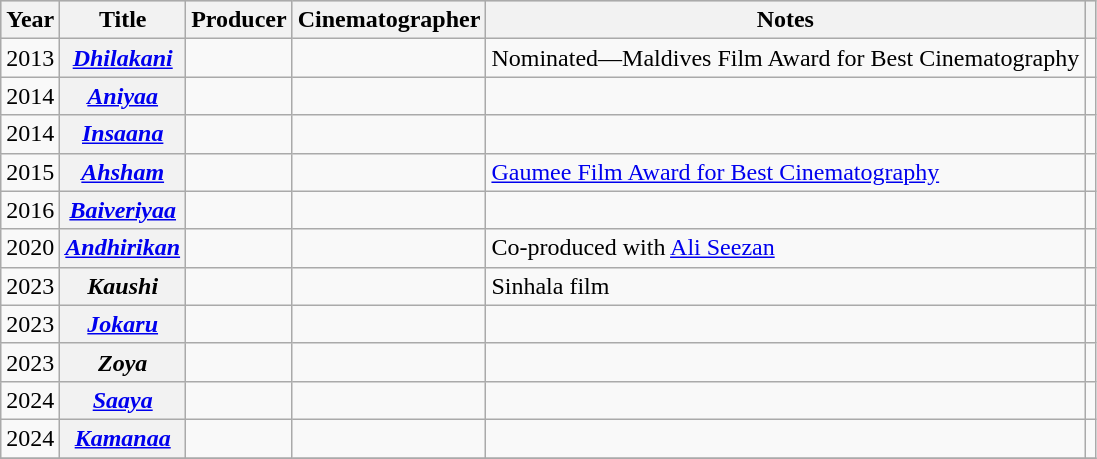<table class="wikitable sortable plainrowheaders">
<tr style="background:#ccc; text-align:center;">
<th scope="col">Year</th>
<th scope="col">Title</th>
<th scope="col">Producer</th>
<th scope="col">Cinematographer</th>
<th scope="col">Notes</th>
<th scope="col" class="unsortable"></th>
</tr>
<tr>
<td>2013</td>
<th scope="row"><em><a href='#'>Dhilakani</a></em></th>
<td></td>
<td></td>
<td>Nominated—Maldives Film Award for Best Cinematography</td>
<td style="text-align: center;"></td>
</tr>
<tr>
<td>2014</td>
<th scope="row"><em><a href='#'>Aniyaa</a></em></th>
<td></td>
<td></td>
<td></td>
<td style="text-align: center;"></td>
</tr>
<tr>
<td>2014</td>
<th scope="row"><em><a href='#'>Insaana</a></em></th>
<td></td>
<td></td>
<td></td>
<td style="text-align: center;"></td>
</tr>
<tr>
<td>2015</td>
<th scope="row"><em><a href='#'>Ahsham</a></em></th>
<td></td>
<td></td>
<td><a href='#'>Gaumee Film Award for Best Cinematography</a></td>
<td style="text-align: center;"></td>
</tr>
<tr>
<td>2016</td>
<th scope="row"><em><a href='#'>Baiveriyaa</a></em></th>
<td></td>
<td></td>
<td></td>
<td style="text-align: center;"></td>
</tr>
<tr>
<td>2020</td>
<th scope="row"><em><a href='#'>Andhirikan</a></em></th>
<td></td>
<td></td>
<td>Co-produced with <a href='#'>Ali Seezan</a></td>
<td style="text-align: center;"></td>
</tr>
<tr>
<td>2023</td>
<th scope="row"><em>Kaushi</em></th>
<td></td>
<td></td>
<td>Sinhala film</td>
<td style="text-align: center;"></td>
</tr>
<tr>
<td>2023</td>
<th scope="row"><em><a href='#'>Jokaru</a></em></th>
<td></td>
<td></td>
<td></td>
<td style="text-align: center;"></td>
</tr>
<tr>
<td>2023</td>
<th scope="row"><em>Zoya</em></th>
<td></td>
<td></td>
<td></td>
<td style="text-align: center;"></td>
</tr>
<tr>
<td>2024</td>
<th scope="row"><em><a href='#'>Saaya</a></em></th>
<td></td>
<td></td>
<td></td>
<td style="text-align: center;"></td>
</tr>
<tr>
<td>2024</td>
<th scope="row"><em><a href='#'>Kamanaa</a></em></th>
<td></td>
<td></td>
<td></td>
<td style="text-align: center;"></td>
</tr>
<tr>
</tr>
</table>
